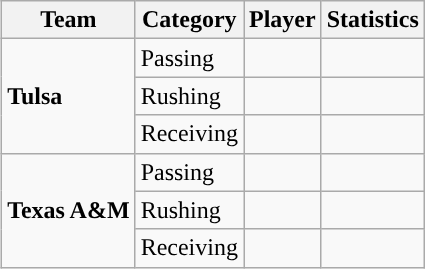<table class="wikitable" style="float: right;">
<tr>
<th>Team</th>
<th>Category</th>
<th>Player</th>
<th>Statistics</th>
</tr>
<tr>
<td rowspan=3><strong>Tulsa</strong></td>
<td>Passing</td>
<td></td>
<td></td>
</tr>
<tr>
<td>Rushing</td>
<td></td>
<td></td>
</tr>
<tr>
<td>Receiving</td>
<td></td>
<td></td>
</tr>
<tr>
<td rowspan=3><strong>Texas A&M</strong></td>
<td>Passing</td>
<td></td>
<td></td>
</tr>
<tr>
<td>Rushing</td>
<td></td>
<td></td>
</tr>
<tr>
<td>Receiving</td>
<td></td>
<td></td>
</tr>
</table>
